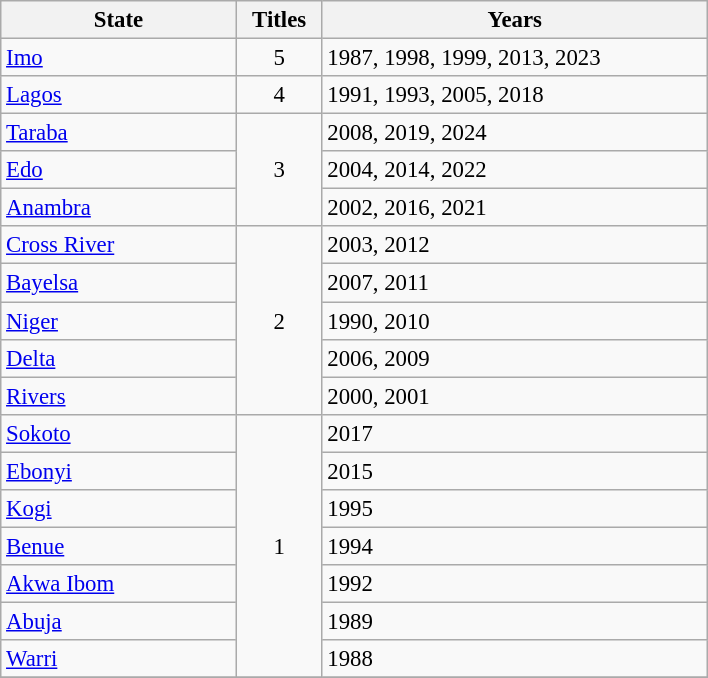<table class="wikitable " style="font-size: 95%;">
<tr>
<th width="150">State</th>
<th width="50">Titles</th>
<th width="250">Years</th>
</tr>
<tr>
<td><a href='#'>Imo</a></td>
<td rowspan="1" style="text-align: center">5</td>
<td>1987, 1998, 1999, 2013, 2023</td>
</tr>
<tr>
<td><a href='#'>Lagos</a></td>
<td rowspan="1" style="text-align: center">4</td>
<td>1991, 1993, 2005, 2018</td>
</tr>
<tr>
<td><a href='#'>Taraba</a></td>
<td rowspan="3" style="text-align:center">3</td>
<td>2008, 2019, 2024</td>
</tr>
<tr>
<td><a href='#'>Edo</a></td>
<td>2004, 2014, 2022</td>
</tr>
<tr>
<td><a href='#'>Anambra</a></td>
<td>2002, 2016, 2021</td>
</tr>
<tr>
<td><a href='#'>Cross River</a></td>
<td rowspan="5" style="text-align: center">2</td>
<td>2003, 2012</td>
</tr>
<tr>
<td><a href='#'>Bayelsa</a></td>
<td>2007, 2011</td>
</tr>
<tr>
<td><a href='#'>Niger</a></td>
<td>1990, 2010</td>
</tr>
<tr>
<td><a href='#'>Delta</a></td>
<td>2006, 2009</td>
</tr>
<tr>
<td><a href='#'>Rivers</a></td>
<td>2000, 2001</td>
</tr>
<tr>
<td><a href='#'>Sokoto</a></td>
<td rowspan="7" style="text-align: center">1</td>
<td>2017</td>
</tr>
<tr>
<td><a href='#'>Ebonyi</a></td>
<td>2015</td>
</tr>
<tr>
<td><a href='#'>Kogi</a></td>
<td>1995</td>
</tr>
<tr>
<td><a href='#'>Benue</a></td>
<td>1994</td>
</tr>
<tr>
<td><a href='#'>Akwa Ibom</a></td>
<td>1992</td>
</tr>
<tr>
<td><a href='#'>Abuja</a></td>
<td>1989</td>
</tr>
<tr>
<td><a href='#'>Warri</a></td>
<td>1988</td>
</tr>
<tr>
</tr>
</table>
